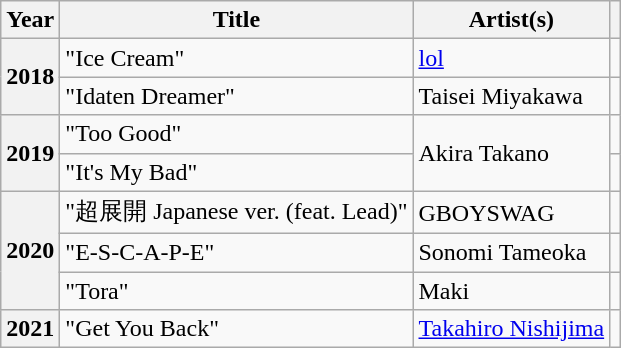<table class="wikitable sortable plainrowheaders">
<tr>
<th scope="col">Year</th>
<th class="col">Title</th>
<th class="col">Artist(s)</th>
<th scope="col" class="unsortable"></th>
</tr>
<tr>
<th rowspan="2" scope="row">2018</th>
<td>"Ice Cream"</td>
<td><a href='#'>lol</a></td>
<td style="text-align:center"></td>
</tr>
<tr>
<td>"Idaten Dreamer"</td>
<td>Taisei Miyakawa</td>
<td style="text-align:center"></td>
</tr>
<tr>
<th scope="row" rowspan="2">2019</th>
<td>"Too Good"</td>
<td rowspan="2">Akira Takano</td>
<td style="text-align:center"></td>
</tr>
<tr>
<td>"It's My Bad"</td>
<td style="text-align:center"></td>
</tr>
<tr>
<th rowspan="3" scope="row">2020</th>
<td>"超展開 Japanese ver. (feat. Lead)"</td>
<td>GBOYSWAG</td>
<td style="text-align:center"></td>
</tr>
<tr>
<td>"E-S-C-A-P-E"</td>
<td>Sonomi Tameoka</td>
<td style="text-align:center"></td>
</tr>
<tr>
<td>"Tora"</td>
<td>Maki</td>
<td style="text-align:center"></td>
</tr>
<tr>
<th scope="row">2021</th>
<td>"Get You Back"</td>
<td><a href='#'>Takahiro Nishijima</a></td>
<td style="text-align:center"></td>
</tr>
</table>
